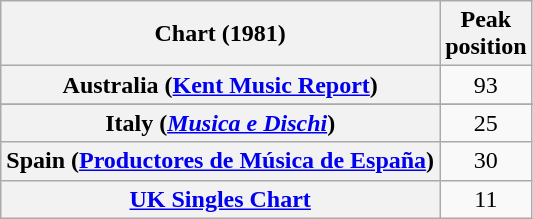<table class="wikitable sortable plainrowheaders">
<tr>
<th>Chart (1981)</th>
<th>Peak<br>position</th>
</tr>
<tr>
<th scope="row">Australia (<a href='#'>Kent Music Report</a>)</th>
<td align="center">93</td>
</tr>
<tr>
</tr>
<tr>
</tr>
<tr>
<th scope="row">Italy (<em><a href='#'>Musica e Dischi</a></em>)</th>
<td align="center">25</td>
</tr>
<tr>
<th scope="row">Spain (<a href='#'>Productores de Música de España</a>)</th>
<td align="center">30</td>
</tr>
<tr>
<th scope="row"><a href='#'>UK Singles Chart</a></th>
<td align="center">11</td>
</tr>
</table>
